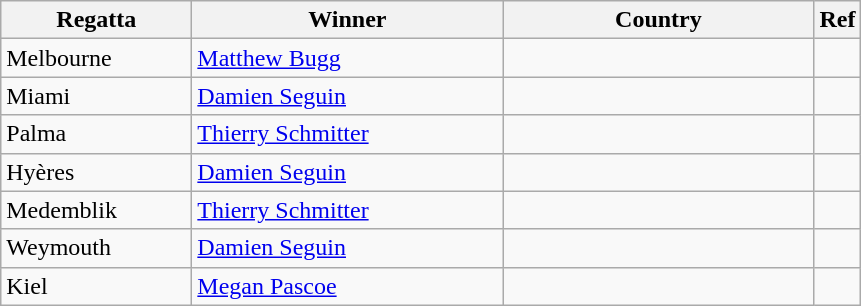<table class="wikitable">
<tr>
<th width=120>Regatta</th>
<th style="width:200px;">Winner</th>
<th style="width:200px;">Country</th>
<th>Ref</th>
</tr>
<tr>
<td>Melbourne</td>
<td><a href='#'>Matthew Bugg</a></td>
<td></td>
<td></td>
</tr>
<tr>
<td>Miami</td>
<td><a href='#'>Damien Seguin</a></td>
<td></td>
<td></td>
</tr>
<tr>
<td>Palma</td>
<td><a href='#'>Thierry Schmitter</a></td>
<td></td>
<td></td>
</tr>
<tr>
<td>Hyères</td>
<td><a href='#'>Damien Seguin</a></td>
<td></td>
<td></td>
</tr>
<tr>
<td>Medemblik</td>
<td><a href='#'>Thierry Schmitter</a></td>
<td></td>
<td></td>
</tr>
<tr>
<td>Weymouth</td>
<td><a href='#'>Damien Seguin</a></td>
<td></td>
<td></td>
</tr>
<tr>
<td>Kiel</td>
<td><a href='#'>Megan Pascoe</a></td>
<td></td>
<td></td>
</tr>
</table>
